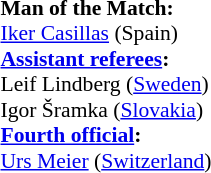<table width=100% style="font-size: 90%">
<tr>
<td><br><strong>Man of the Match:</strong>
<br><a href='#'>Iker Casillas</a> (Spain)<br><strong><a href='#'>Assistant referees</a>:</strong>
<br>Leif Lindberg (<a href='#'>Sweden</a>)
<br>Igor Šramka (<a href='#'>Slovakia</a>)
<br><strong><a href='#'>Fourth official</a>:</strong>
<br><a href='#'>Urs Meier</a> (<a href='#'>Switzerland</a>)</td>
</tr>
</table>
